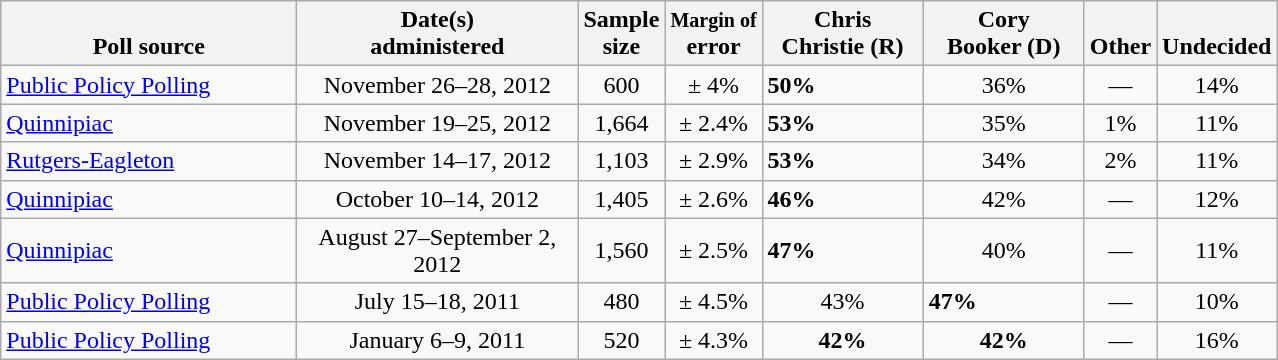<table class="wikitable">
<tr valign= bottom>
<th style="width:190px;">Poll source</th>
<th style="width:180px;">Date(s)<br>administered</th>
<th class=small>Sample<br>size</th>
<th><small>Margin of</small><br>error</th>
<th style="width:100px;">Chris<br>Christie (R)</th>
<th style="width:100px;">Cory<br>Booker (D)</th>
<th>Other</th>
<th>Undecided</th>
</tr>
<tr>
<td><a href='#'>Public Policy Polling</a></td>
<td align=center>November 26–28, 2012</td>
<td align=center>600</td>
<td align=center>± 4%</td>
<td><strong>50%</strong></td>
<td align=center>36%</td>
<td align=center>—</td>
<td align=center>14%</td>
</tr>
<tr>
<td><a href='#'>Quinnipiac</a></td>
<td align=center>November 19–25, 2012</td>
<td align=center>1,664</td>
<td align=center>± 2.4%</td>
<td><strong>53%</strong></td>
<td align=center>35%</td>
<td align=center>1%</td>
<td align=center>11%</td>
</tr>
<tr>
<td><a href='#'>Rutgers-Eagleton</a></td>
<td align=center>November 14–17, 2012</td>
<td align=center>1,103</td>
<td align=center>± 2.9%</td>
<td><strong>53%</strong></td>
<td align=center>34%</td>
<td align=center>2%</td>
<td align=center>11%</td>
</tr>
<tr>
<td><a href='#'>Quinnipiac</a></td>
<td align=center>October 10–14, 2012</td>
<td align=center>1,405</td>
<td align=center>± 2.6%</td>
<td><strong>46%</strong></td>
<td align=center>42%</td>
<td align=center>—</td>
<td align=center>12%</td>
</tr>
<tr>
<td><a href='#'>Quinnipiac</a></td>
<td align=center>August 27–September 2, 2012</td>
<td align=center>1,560</td>
<td align=center>± 2.5%</td>
<td><strong>47%</strong></td>
<td align=center>40%</td>
<td align=center>—</td>
<td align=center>11%</td>
</tr>
<tr>
<td><a href='#'>Public Policy Polling</a></td>
<td align=center>July 15–18, 2011</td>
<td align=center>480</td>
<td align=center>± 4.5%</td>
<td align=center>43%</td>
<td><strong>47%</strong></td>
<td align=center>—</td>
<td align=center>10%</td>
</tr>
<tr>
<td><a href='#'>Public Policy Polling</a></td>
<td align=center>January 6–9, 2011</td>
<td align=center>520</td>
<td align=center>± 4.3%</td>
<td align=center><strong>42%</strong></td>
<td align=center><strong>42%</strong></td>
<td align=center>—</td>
<td align=center>16%</td>
</tr>
</table>
